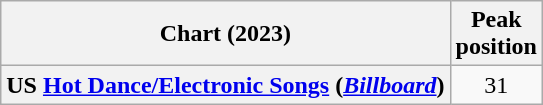<table class="wikitable sortable plainrowheaders" style="text-align:center">
<tr>
<th scope="col">Chart (2023)</th>
<th scope="col">Peak<br>position</th>
</tr>
<tr>
<th scope="row">US <a href='#'>Hot Dance/Electronic Songs</a> (<em><a href='#'>Billboard</a></em>)</th>
<td>31</td>
</tr>
</table>
